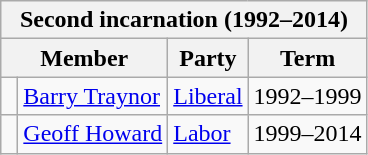<table class="wikitable">
<tr>
<th colspan="4">Second incarnation (1992–2014)</th>
</tr>
<tr>
<th colspan="2">Member</th>
<th>Party</th>
<th>Term</th>
</tr>
<tr>
<td> </td>
<td><a href='#'>Barry Traynor</a></td>
<td><a href='#'>Liberal</a></td>
<td>1992–1999</td>
</tr>
<tr>
<td> </td>
<td><a href='#'>Geoff Howard</a></td>
<td><a href='#'>Labor</a></td>
<td>1999–2014</td>
</tr>
</table>
